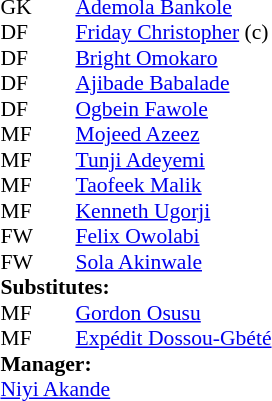<table cellspacing="0" cellpadding="0" style="font-size:90%; margin:0.2em auto;">
<tr>
<th width="25"></th>
<th width="25"></th>
</tr>
<tr>
<td>GK</td>
<td></td>
<td> <a href='#'>Ademola Bankole</a></td>
</tr>
<tr>
<td>DF</td>
<td></td>
<td> <a href='#'>Friday Christopher</a> (c)</td>
</tr>
<tr>
<td>DF</td>
<td></td>
<td> <a href='#'>Bright Omokaro</a></td>
</tr>
<tr>
<td>DF</td>
<td></td>
<td> <a href='#'>Ajibade Babalade</a></td>
</tr>
<tr>
<td>DF</td>
<td></td>
<td> <a href='#'>Ogbein Fawole</a></td>
</tr>
<tr>
<td>MF</td>
<td></td>
<td> <a href='#'>Mojeed Azeez</a></td>
</tr>
<tr>
<td>MF</td>
<td></td>
<td> <a href='#'>Tunji Adeyemi</a></td>
<td></td>
<td></td>
</tr>
<tr>
<td>MF</td>
<td></td>
<td> <a href='#'>Taofeek Malik</a></td>
</tr>
<tr>
<td>MF</td>
<td></td>
<td> <a href='#'>Kenneth Ugorji</a></td>
<td></td>
<td></td>
</tr>
<tr>
<td>FW</td>
<td></td>
<td> <a href='#'>Felix Owolabi</a></td>
</tr>
<tr>
<td>FW</td>
<td></td>
<td> <a href='#'>Sola Akinwale</a></td>
</tr>
<tr>
<td colspan=3><strong>Substitutes:</strong></td>
</tr>
<tr>
<td>MF</td>
<td></td>
<td> <a href='#'>Gordon Osusu</a></td>
<td></td>
<td></td>
<td></td>
<td></td>
</tr>
<tr>
<td>MF</td>
<td></td>
<td> <a href='#'>Expédit Dossou-Gbété</a></td>
<td></td>
<td></td>
<td></td>
<td></td>
</tr>
<tr>
<td colspan=3><strong>Manager:</strong></td>
</tr>
<tr>
<td colspan=4> <a href='#'>Niyi Akande</a></td>
</tr>
</table>
